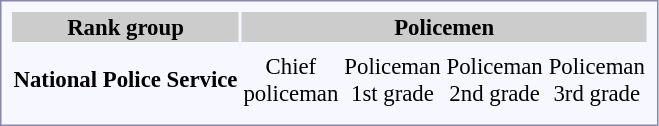<table style="border:1px solid #8888aa; background-color:#f7f8ff; padding:5px; font-size:95%; margin: 0px 12px 12px 0px;">
<tr style="background:#ccc;">
<th>Rank group</th>
<th colspan=4>Policemen</th>
</tr>
<tr style="text-align:center;">
<td rowspan=3> <strong>National Police Service</strong></td>
<td></td>
<td></td>
<td></td>
<td></td>
</tr>
<tr style="text-align:center;">
<td>Chief<br>policeman</td>
<td>Policeman<br>1st grade</td>
<td>Policeman<br>2nd grade</td>
<td>Policeman<br>3rd grade</td>
</tr>
<tr style="text-align:center;">
<td></td>
<td></td>
<td></td>
<td></td>
</tr>
</table>
